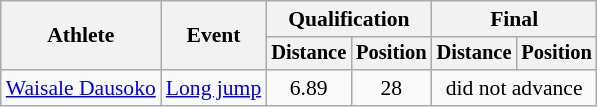<table class=wikitable style="font-size:90%">
<tr>
<th rowspan="2">Athlete</th>
<th rowspan="2">Event</th>
<th colspan="2">Qualification</th>
<th colspan="2">Final</th>
</tr>
<tr style="font-size:95%">
<th>Distance</th>
<th>Position</th>
<th>Distance</th>
<th>Position</th>
</tr>
<tr style=text-align:center>
<td style=text-align:left><a href='#'>Waisale Dausoko</a></td>
<td style=text-align:left><a href='#'>Long jump</a></td>
<td>6.89</td>
<td>28</td>
<td colspan=2>did not advance</td>
</tr>
</table>
